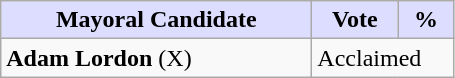<table class="wikitable">
<tr>
<th style="background:#ddf; width:200px;">Mayoral Candidate</th>
<th style="background:#ddf; width:50px;">Vote</th>
<th style="background:#ddf; width:30px;">%</th>
</tr>
<tr>
<td><strong>Adam Lordon</strong> (X)</td>
<td colspan="2">Acclaimed</td>
</tr>
</table>
